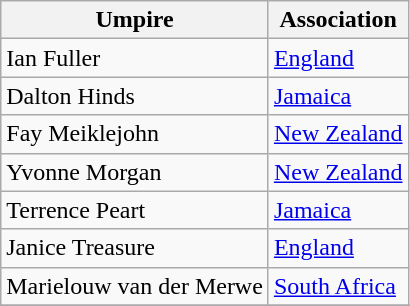<table class="wikitable collapsible">
<tr>
<th>Umpire</th>
<th>Association</th>
</tr>
<tr>
<td>Ian Fuller</td>
<td><a href='#'>England</a></td>
</tr>
<tr>
<td>Dalton Hinds</td>
<td><a href='#'>Jamaica</a></td>
</tr>
<tr>
<td>Fay Meiklejohn</td>
<td><a href='#'>New Zealand</a></td>
</tr>
<tr>
<td>Yvonne Morgan</td>
<td><a href='#'>New Zealand</a></td>
</tr>
<tr>
<td>Terrence Peart</td>
<td><a href='#'>Jamaica</a></td>
</tr>
<tr>
<td>Janice Treasure</td>
<td><a href='#'>England</a></td>
</tr>
<tr>
<td>Marielouw van der Merwe</td>
<td><a href='#'>South Africa</a></td>
</tr>
<tr>
</tr>
</table>
